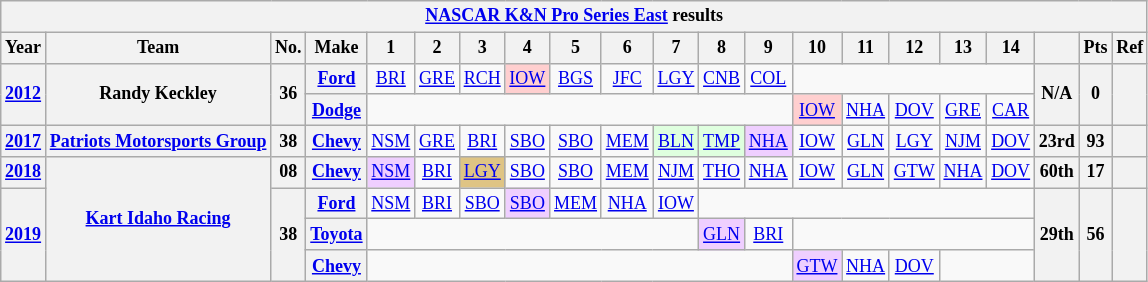<table class="wikitable" style="text-align:center; font-size:75%">
<tr>
<th colspan=21><a href='#'>NASCAR K&N Pro Series East</a> results</th>
</tr>
<tr>
<th>Year</th>
<th>Team</th>
<th>No.</th>
<th>Make</th>
<th>1</th>
<th>2</th>
<th>3</th>
<th>4</th>
<th>5</th>
<th>6</th>
<th>7</th>
<th>8</th>
<th>9</th>
<th>10</th>
<th>11</th>
<th>12</th>
<th>13</th>
<th>14</th>
<th></th>
<th>Pts</th>
<th>Ref</th>
</tr>
<tr>
<th rowspan=2><a href='#'>2012</a></th>
<th rowspan=2>Randy Keckley</th>
<th rowspan=2>36</th>
<th><a href='#'>Ford</a></th>
<td><a href='#'>BRI</a></td>
<td><a href='#'>GRE</a></td>
<td><a href='#'>RCH</a></td>
<td style="background:#FFCFCF;"><a href='#'>IOW</a><br></td>
<td><a href='#'>BGS</a></td>
<td><a href='#'>JFC</a></td>
<td><a href='#'>LGY</a></td>
<td><a href='#'>CNB</a></td>
<td><a href='#'>COL</a></td>
<td colspan=5></td>
<th rowspan=2>N/A</th>
<th rowspan=2>0</th>
<th rowspan=2></th>
</tr>
<tr>
<th><a href='#'>Dodge</a></th>
<td colspan=9></td>
<td style="background:#FFCFCF;"><a href='#'>IOW</a><br></td>
<td><a href='#'>NHA</a></td>
<td><a href='#'>DOV</a></td>
<td><a href='#'>GRE</a></td>
<td><a href='#'>CAR</a></td>
</tr>
<tr>
<th><a href='#'>2017</a></th>
<th><a href='#'>Patriots Motorsports Group</a></th>
<th>38</th>
<th><a href='#'>Chevy</a></th>
<td><a href='#'>NSM</a></td>
<td><a href='#'>GRE</a></td>
<td><a href='#'>BRI</a></td>
<td><a href='#'>SBO</a></td>
<td><a href='#'>SBO</a></td>
<td><a href='#'>MEM</a></td>
<td style="background:#DFFFDF;"><a href='#'>BLN</a><br></td>
<td style="background:#DFFFDF;"><a href='#'>TMP</a><br></td>
<td style="background:#EFCFFF;"><a href='#'>NHA</a><br></td>
<td><a href='#'>IOW</a></td>
<td><a href='#'>GLN</a></td>
<td><a href='#'>LGY</a></td>
<td><a href='#'>NJM</a></td>
<td><a href='#'>DOV</a></td>
<th>23rd</th>
<th>93</th>
<th></th>
</tr>
<tr>
<th><a href='#'>2018</a></th>
<th rowspan=4><a href='#'>Kart Idaho Racing</a></th>
<th>08</th>
<th><a href='#'>Chevy</a></th>
<td style="background:#EFCFFF;"><a href='#'>NSM</a><br></td>
<td><a href='#'>BRI</a></td>
<td style="background:#DFC484;"><a href='#'>LGY</a><br></td>
<td><a href='#'>SBO</a></td>
<td><a href='#'>SBO</a></td>
<td><a href='#'>MEM</a></td>
<td><a href='#'>NJM</a></td>
<td><a href='#'>THO</a></td>
<td><a href='#'>NHA</a></td>
<td><a href='#'>IOW</a></td>
<td><a href='#'>GLN</a></td>
<td><a href='#'>GTW</a></td>
<td><a href='#'>NHA</a></td>
<td><a href='#'>DOV</a></td>
<th>60th</th>
<th>17</th>
<th></th>
</tr>
<tr>
<th rowspan=3><a href='#'>2019</a></th>
<th rowspan=3>38</th>
<th><a href='#'>Ford</a></th>
<td><a href='#'>NSM</a></td>
<td><a href='#'>BRI</a></td>
<td><a href='#'>SBO</a></td>
<td style="background:#EFCFFF;"><a href='#'>SBO</a><br></td>
<td><a href='#'>MEM</a></td>
<td><a href='#'>NHA</a></td>
<td><a href='#'>IOW</a></td>
<td colspan=7></td>
<th rowspan=3>29th</th>
<th rowspan=3>56</th>
<th rowspan=3></th>
</tr>
<tr>
<th><a href='#'>Toyota</a></th>
<td colspan=7></td>
<td style="background:#EFCFFF;"><a href='#'>GLN</a><br></td>
<td><a href='#'>BRI</a></td>
<td colspan=5></td>
</tr>
<tr>
<th><a href='#'>Chevy</a></th>
<td colspan=9></td>
<td style="background:#EFCFFF;"><a href='#'>GTW</a><br></td>
<td><a href='#'>NHA</a></td>
<td><a href='#'>DOV</a></td>
<td colspan=2></td>
</tr>
</table>
